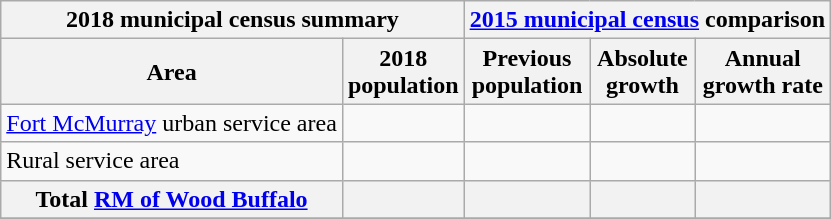<table class="wikitable sortable">
<tr>
<th colspan=2 class=unsortable>2018 municipal census summary</th>
<th colspan=3 class=unsortable><a href='#'>2015 municipal census</a> comparison</th>
</tr>
<tr>
<th>Area</th>
<th>2018<br>population</th>
<th>Previous<br>population</th>
<th>Absolute<br>growth</th>
<th>Annual<br>growth rate</th>
</tr>
<tr>
<td><a href='#'>Fort McMurray</a> urban service area</td>
<td align=center></td>
<td align=center></td>
<td align=center></td>
<td align=center></td>
</tr>
<tr>
<td>Rural service area</td>
<td align=center></td>
<td align=center></td>
<td align=center></td>
<td align=center></td>
</tr>
<tr>
<th>Total <a href='#'>RM of Wood Buffalo</a></th>
<th align=center></th>
<th align=center></th>
<th align=center></th>
<th align=center></th>
</tr>
<tr>
</tr>
</table>
